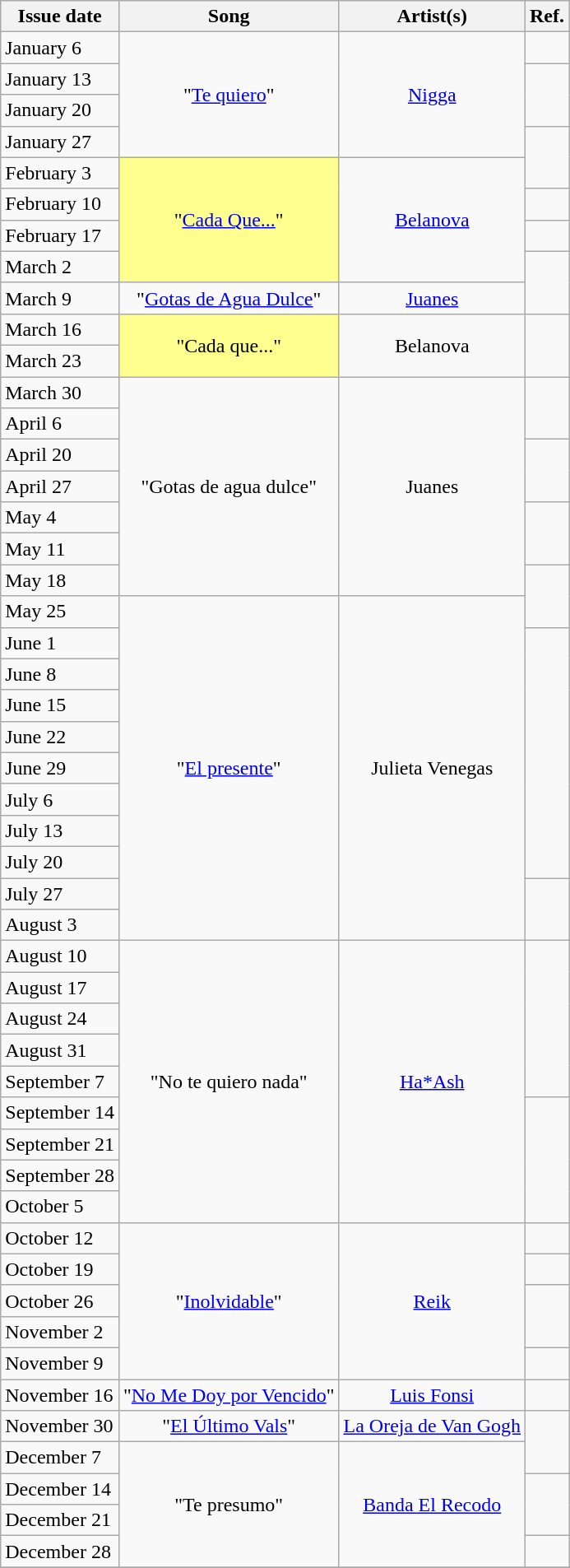<table class="wikitable">
<tr>
<th>Issue date</th>
<th>Song</th>
<th>Artist(s)</th>
<th>Ref.</th>
</tr>
<tr>
<td>January 6</td>
<td style="text-align: center;" rowspan="4">"<a href='#'>Te quiero</a>"</td>
<td style="text-align: center;" rowspan="4"><a href='#'>Nigga</a></td>
<td style="text-align: center;"></td>
</tr>
<tr>
<td>January 13</td>
<td style="text-align: center;" rowspan="2"></td>
</tr>
<tr>
<td>January 20</td>
</tr>
<tr>
<td>January 27</td>
<td style="text-align: center;" rowspan="2"></td>
</tr>
<tr>
<td>February 3</td>
<td bgcolor=#FFFF90 style="text-align: center;" rowspan="4">"<a href='#'>Cada Que...</a>"</td>
<td style="text-align: center;" rowspan="4"><a href='#'>Belanova</a></td>
</tr>
<tr>
<td>February 10</td>
<td style="text-align: center;"></td>
</tr>
<tr>
<td>February 17</td>
<td style="text-align: center;"></td>
</tr>
<tr>
<td>March 2</td>
<td style="text-align: center;" rowspan="2"></td>
</tr>
<tr>
<td>March 9</td>
<td style="text-align: center;">"<a href='#'>Gotas de Agua Dulce</a>"</td>
<td style="text-align: center;"><a href='#'>Juanes</a></td>
</tr>
<tr>
<td>March 16</td>
<td bgcolor=#FFFF90 style="text-align: center;" rowspan="2">"Cada que..."</td>
<td style="text-align: center;" rowspan="2">Belanova</td>
<td style="text-align: center;" rowspan="2"></td>
</tr>
<tr>
<td>March 23</td>
</tr>
<tr>
<td>March 30</td>
<td style="text-align: center;" rowspan="7">"Gotas de agua dulce"</td>
<td style="text-align: center;" rowspan="7">Juanes</td>
<td style="text-align: center;" rowspan="2"></td>
</tr>
<tr>
<td>April 6</td>
</tr>
<tr>
<td>April 20</td>
<td style="text-align: center;" rowspan="2"></td>
</tr>
<tr>
<td>April 27</td>
</tr>
<tr>
<td>May 4</td>
<td style="text-align: center;" rowspan="2"></td>
</tr>
<tr>
<td>May 11</td>
</tr>
<tr>
<td>May 18</td>
<td style="text-align: center;" rowspan="2"></td>
</tr>
<tr>
<td>May 25</td>
<td style="text-align: center;" rowspan="11">"<a href='#'>El presente</a>"</td>
<td style="text-align: center;" rowspan="11">Julieta Venegas</td>
</tr>
<tr>
<td>June 1</td>
<td style="text-align: center;" rowspan="8"></td>
</tr>
<tr>
<td>June 8</td>
</tr>
<tr>
<td>June 15</td>
</tr>
<tr>
<td>June 22</td>
</tr>
<tr>
<td>June 29</td>
</tr>
<tr>
<td>July 6</td>
</tr>
<tr>
<td>July 13</td>
</tr>
<tr>
<td>July 20</td>
</tr>
<tr>
<td>July 27</td>
<td style="text-align: center;" rowspan="2"></td>
</tr>
<tr>
<td>August 3</td>
</tr>
<tr>
<td>August 10</td>
<td style="text-align: center;" rowspan="9">"No te quiero nada"</td>
<td style="text-align: center;" rowspan="9"><a href='#'>Ha*Ash</a></td>
<td style="text-align: center;" rowspan="5"></td>
</tr>
<tr>
<td>August 17</td>
</tr>
<tr>
<td>August 24</td>
</tr>
<tr>
<td>August 31</td>
</tr>
<tr>
<td>September 7</td>
</tr>
<tr>
<td>September 14</td>
<td style="text-align: center;" rowspan="4"></td>
</tr>
<tr>
<td>September 21</td>
</tr>
<tr>
<td>September 28</td>
</tr>
<tr>
<td>October 5</td>
</tr>
<tr>
<td>October 12</td>
<td style="text-align: center;" rowspan="5">"<a href='#'>Inolvidable</a>"</td>
<td style="text-align: center;" rowspan="5"><a href='#'>Reik</a></td>
<td style="text-align: center;"></td>
</tr>
<tr>
<td>October 19</td>
<td style="text-align: center;"></td>
</tr>
<tr>
<td>October 26</td>
<td style="text-align: center;" rowspan="2"></td>
</tr>
<tr>
<td>November 2</td>
</tr>
<tr>
<td>November 9</td>
<td style="text-align: center;"></td>
</tr>
<tr>
<td>November 16</td>
<td style="text-align: center;">"<a href='#'>No Me Doy por Vencido</a>"</td>
<td style="text-align: center;"><a href='#'>Luis Fonsi</a></td>
<td style="text-align: center;"></td>
</tr>
<tr>
<td>November 30</td>
<td style="text-align: center;">"<a href='#'>El Último Vals</a>"</td>
<td style="text-align: center;"><a href='#'>La Oreja de Van Gogh</a></td>
<td style="text-align: center;" rowspan="2"></td>
</tr>
<tr>
<td>December 7</td>
<td style="text-align: center;" rowspan="4">"Te presumo"</td>
<td style="text-align: center;" rowspan="4"><a href='#'>Banda El Recodo</a></td>
</tr>
<tr>
<td>December 14</td>
<td style="text-align: center;" rowspan="2"></td>
</tr>
<tr>
<td>December 21</td>
</tr>
<tr>
<td>December 28</td>
<td style="text-align: center;"></td>
</tr>
<tr>
</tr>
</table>
